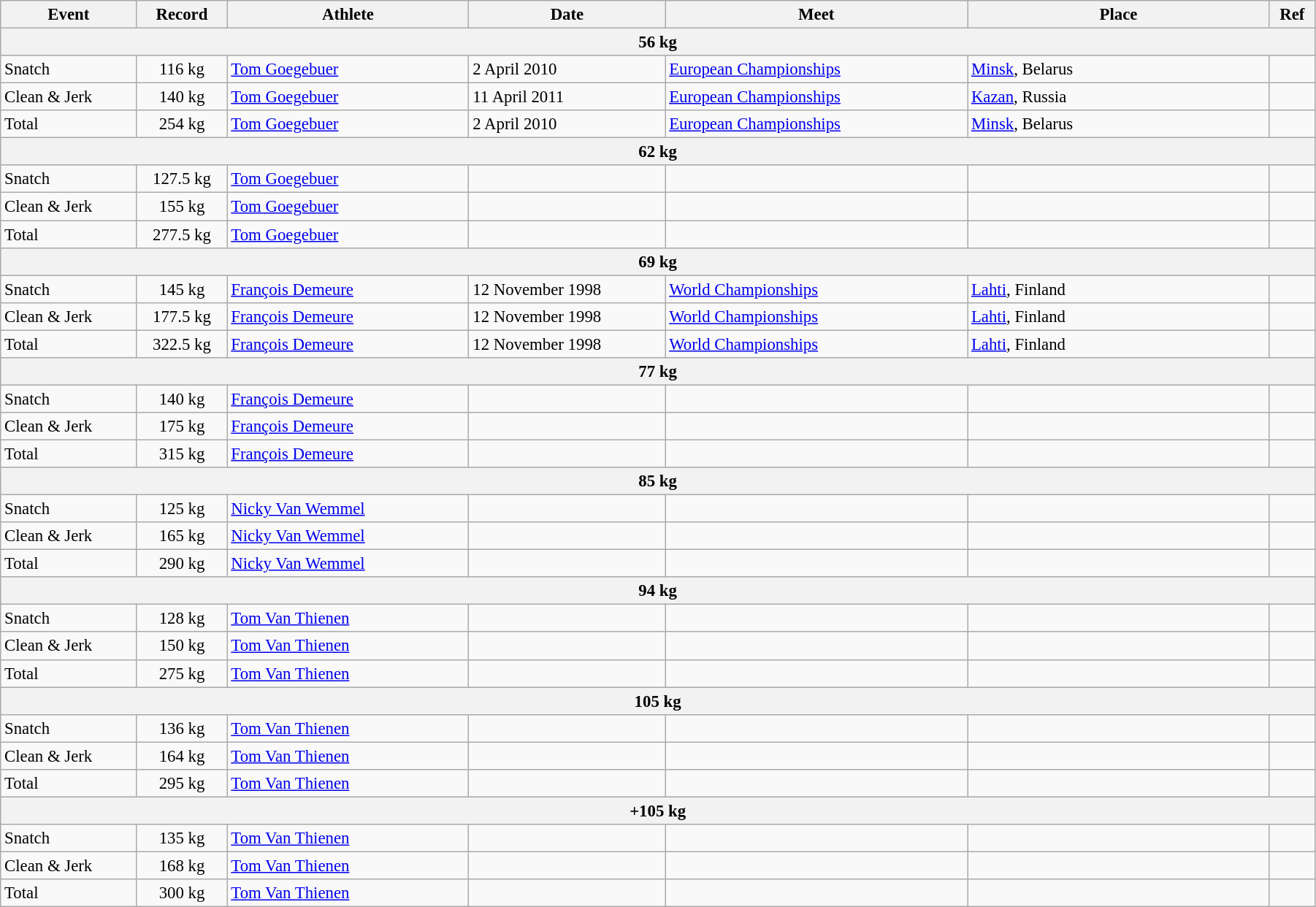<table class="wikitable" style="font-size:95%; width: 95%;">
<tr>
<th width=9%>Event</th>
<th width=6%>Record</th>
<th width=16%>Athlete</th>
<th width=13%>Date</th>
<th width=20%>Meet</th>
<th width=20%>Place</th>
<th width=3%>Ref</th>
</tr>
<tr bgcolor="#DDDDDD">
<th colspan="7">56 kg</th>
</tr>
<tr>
<td>Snatch</td>
<td align="center">116 kg</td>
<td><a href='#'>Tom Goegebuer</a></td>
<td>2 April 2010</td>
<td><a href='#'>European Championships</a></td>
<td><a href='#'>Minsk</a>, Belarus</td>
<td></td>
</tr>
<tr>
<td>Clean & Jerk</td>
<td align="center">140 kg</td>
<td><a href='#'>Tom Goegebuer</a></td>
<td>11 April 2011</td>
<td><a href='#'>European Championships</a></td>
<td><a href='#'>Kazan</a>, Russia</td>
<td></td>
</tr>
<tr>
<td>Total</td>
<td align="center">254 kg</td>
<td><a href='#'>Tom Goegebuer</a></td>
<td>2 April 2010</td>
<td><a href='#'>European Championships</a></td>
<td><a href='#'>Minsk</a>, Belarus</td>
<td></td>
</tr>
<tr bgcolor="#DDDDDD">
<th colspan="7">62 kg</th>
</tr>
<tr>
<td>Snatch</td>
<td align="center">127.5 kg</td>
<td><a href='#'>Tom Goegebuer</a></td>
<td></td>
<td></td>
<td></td>
<td></td>
</tr>
<tr>
<td>Clean & Jerk</td>
<td align="center">155 kg</td>
<td><a href='#'>Tom Goegebuer</a></td>
<td></td>
<td></td>
<td></td>
<td></td>
</tr>
<tr>
<td>Total</td>
<td align="center">277.5 kg</td>
<td><a href='#'>Tom Goegebuer</a></td>
<td></td>
<td></td>
<td></td>
<td></td>
</tr>
<tr bgcolor="#DDDDDD">
<th colspan="7">69 kg</th>
</tr>
<tr>
<td>Snatch</td>
<td align="center">145 kg</td>
<td><a href='#'>François Demeure</a></td>
<td>12 November 1998</td>
<td><a href='#'>World Championships</a></td>
<td><a href='#'>Lahti</a>, Finland</td>
<td></td>
</tr>
<tr>
<td>Clean & Jerk</td>
<td align="center">177.5 kg</td>
<td><a href='#'>François Demeure</a></td>
<td>12 November 1998</td>
<td><a href='#'>World Championships</a></td>
<td><a href='#'>Lahti</a>, Finland</td>
<td></td>
</tr>
<tr>
<td>Total</td>
<td align="center">322.5 kg</td>
<td><a href='#'>François Demeure</a></td>
<td>12 November 1998</td>
<td><a href='#'>World Championships</a></td>
<td><a href='#'>Lahti</a>, Finland</td>
<td></td>
</tr>
<tr bgcolor="#DDDDDD">
<th colspan="7">77 kg</th>
</tr>
<tr>
<td>Snatch</td>
<td align="center">140 kg</td>
<td><a href='#'>François Demeure</a></td>
<td></td>
<td></td>
<td></td>
<td></td>
</tr>
<tr>
<td>Clean & Jerk</td>
<td align="center">175 kg</td>
<td><a href='#'>François Demeure</a></td>
<td></td>
<td></td>
<td></td>
<td></td>
</tr>
<tr>
<td>Total</td>
<td align="center">315 kg</td>
<td><a href='#'>François Demeure</a></td>
<td></td>
<td></td>
<td></td>
<td></td>
</tr>
<tr bgcolor="#DDDDDD">
<th colspan="7">85 kg</th>
</tr>
<tr>
<td>Snatch</td>
<td align="center">125 kg</td>
<td><a href='#'>Nicky Van Wemmel</a></td>
<td></td>
<td></td>
<td></td>
<td></td>
</tr>
<tr>
<td>Clean & Jerk</td>
<td align="center">165 kg</td>
<td><a href='#'>Nicky Van Wemmel</a></td>
<td></td>
<td></td>
<td></td>
<td></td>
</tr>
<tr>
<td>Total</td>
<td align="center">290 kg</td>
<td><a href='#'>Nicky Van Wemmel</a></td>
<td></td>
<td></td>
<td></td>
<td></td>
</tr>
<tr bgcolor="#DDDDDD">
<th colspan="7">94 kg</th>
</tr>
<tr>
<td>Snatch</td>
<td align="center">128 kg</td>
<td><a href='#'>Tom Van Thienen</a></td>
<td></td>
<td></td>
<td></td>
<td></td>
</tr>
<tr>
<td>Clean & Jerk</td>
<td align="center">150 kg</td>
<td><a href='#'>Tom Van Thienen</a></td>
<td></td>
<td></td>
<td></td>
<td></td>
</tr>
<tr>
<td>Total</td>
<td align="center">275 kg</td>
<td><a href='#'>Tom Van Thienen</a></td>
<td></td>
<td></td>
<td></td>
<td></td>
</tr>
<tr bgcolor="#DDDDDD">
<th colspan="7">105 kg</th>
</tr>
<tr>
<td>Snatch</td>
<td align="center">136 kg</td>
<td><a href='#'>Tom Van Thienen</a></td>
<td></td>
<td></td>
<td></td>
<td></td>
</tr>
<tr>
<td>Clean & Jerk</td>
<td align="center">164 kg</td>
<td><a href='#'>Tom Van Thienen</a></td>
<td></td>
<td></td>
<td></td>
<td></td>
</tr>
<tr>
<td>Total</td>
<td align="center">295 kg</td>
<td><a href='#'>Tom Van Thienen</a></td>
<td></td>
<td></td>
<td></td>
<td></td>
</tr>
<tr bgcolor="#DDDDDD">
<th colspan="7">+105 kg</th>
</tr>
<tr>
<td>Snatch</td>
<td align="center">135 kg</td>
<td><a href='#'>Tom Van Thienen</a></td>
<td></td>
<td></td>
<td></td>
<td></td>
</tr>
<tr>
<td>Clean & Jerk</td>
<td align="center">168 kg</td>
<td><a href='#'>Tom Van Thienen</a></td>
<td></td>
<td></td>
<td></td>
<td></td>
</tr>
<tr>
<td>Total</td>
<td align="center">300 kg</td>
<td><a href='#'>Tom Van Thienen</a></td>
<td></td>
<td></td>
<td></td>
<td></td>
</tr>
</table>
